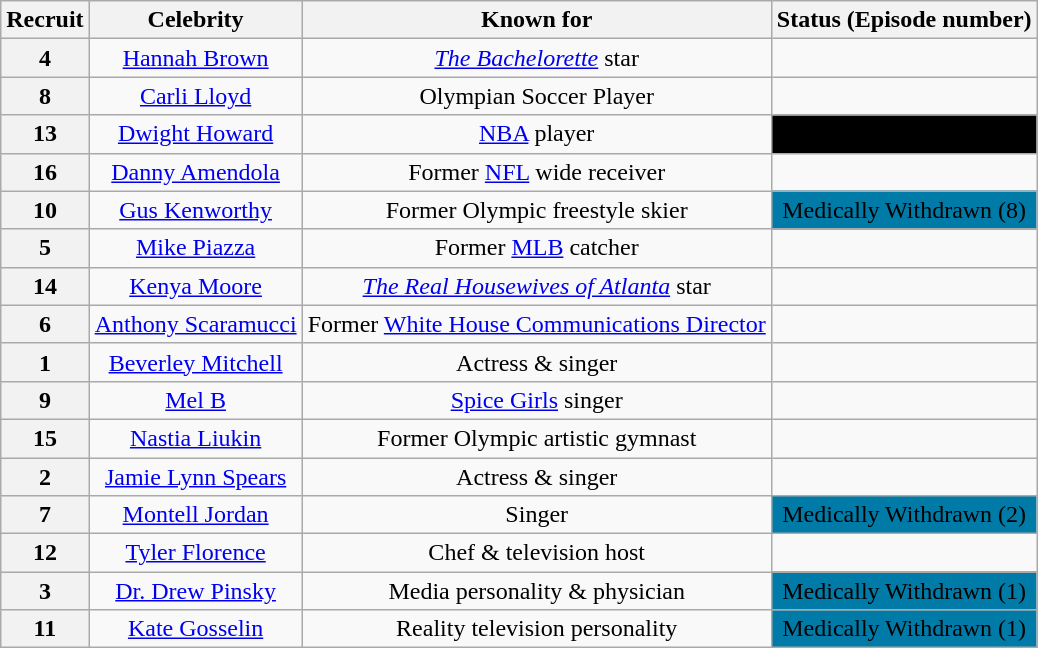<table class="wikitable sortable" style="text-align:center">
<tr>
<th scope="col">Recruit</th>
<th scope="col">Celebrity</th>
<th scope="col">Known for</th>
<th scope="col">Status (Episode number)</th>
</tr>
<tr>
<th>4</th>
<td><a href='#'>Hannah Brown</a></td>
<td><em><a href='#'>The Bachelorette</a></em> star</td>
<td></td>
</tr>
<tr>
<th>8</th>
<td><a href='#'>Carli Lloyd</a></td>
<td>Olympian Soccer Player</td>
<td></td>
</tr>
<tr>
<th>13</th>
<td><a href='#'>Dwight Howard</a></td>
<td><a href='#'>NBA</a> player</td>
<td bgcolor="000000"><span>Disqualified (10)</span></td>
</tr>
<tr>
<th>16</th>
<td><a href='#'>Danny Amendola</a></td>
<td>Former <a href='#'>NFL</a> wide receiver</td>
<td></td>
</tr>
<tr>
<th>10</th>
<td><a href='#'>Gus Kenworthy</a></td>
<td>Former Olympic freestyle skier</td>
<td bgcolor="007BA7"><span>Medically Withdrawn (8)</span></td>
</tr>
<tr>
<th>5</th>
<td><a href='#'>Mike Piazza</a></td>
<td>Former <a href='#'>MLB</a> catcher</td>
<td></td>
</tr>
<tr>
<th>14</th>
<td><a href='#'>Kenya Moore</a></td>
<td><em><a href='#'>The Real Housewives of Atlanta</a></em> star</td>
<td></td>
</tr>
<tr>
<th>6</th>
<td><a href='#'>Anthony Scaramucci</a></td>
<td>Former <a href='#'>White House Communications Director</a></td>
<td></td>
</tr>
<tr>
<th>1</th>
<td><a href='#'>Beverley Mitchell</a></td>
<td>Actress & singer</td>
<td></td>
</tr>
<tr>
<th>9</th>
<td><a href='#'>Mel B</a></td>
<td><a href='#'>Spice Girls</a> singer</td>
<td></td>
</tr>
<tr>
<th>15</th>
<td><a href='#'>Nastia Liukin</a></td>
<td>Former Olympic artistic gymnast</td>
<td></td>
</tr>
<tr>
<th>2</th>
<td><a href='#'>Jamie Lynn Spears</a></td>
<td>Actress & singer</td>
<td></td>
</tr>
<tr>
<th>7</th>
<td><a href='#'>Montell Jordan</a></td>
<td>Singer</td>
<td bgcolor="007BA7"><span>Medically Withdrawn (2)</span></td>
</tr>
<tr>
<th>12</th>
<td><a href='#'>Tyler Florence</a></td>
<td>Chef & television host</td>
<td></td>
</tr>
<tr>
<th>3</th>
<td><a href='#'>Dr. Drew Pinsky</a></td>
<td>Media personality & physician</td>
<td bgcolor="007BA7"><span>Medically Withdrawn (1)</span></td>
</tr>
<tr>
<th>11</th>
<td><a href='#'>Kate Gosselin</a></td>
<td>Reality television personality</td>
<td bgcolor="007BA7"><span>Medically Withdrawn (1)</span></td>
</tr>
</table>
